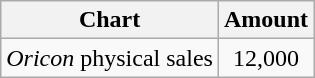<table class="wikitable">
<tr>
<th>Chart</th>
<th>Amount</th>
</tr>
<tr>
<td><em>Oricon</em> physical sales</td>
<td align="center">12,000</td>
</tr>
</table>
